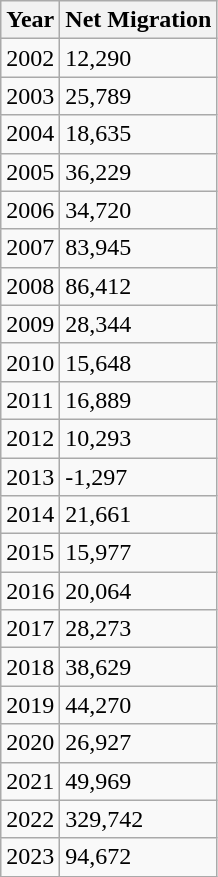<table class="wikitable sortable mw-collapsible mw-collapsed">
<tr>
<th>Year</th>
<th>Net Migration</th>
</tr>
<tr>
<td>2002</td>
<td>12,290</td>
</tr>
<tr>
<td>2003</td>
<td>25,789</td>
</tr>
<tr>
<td>2004</td>
<td>18,635</td>
</tr>
<tr>
<td>2005</td>
<td>36,229</td>
</tr>
<tr>
<td>2006</td>
<td>34,720</td>
</tr>
<tr>
<td>2007</td>
<td>83,945</td>
</tr>
<tr>
<td>2008</td>
<td>86,412</td>
</tr>
<tr>
<td>2009</td>
<td>28,344</td>
</tr>
<tr>
<td>2010</td>
<td>15,648</td>
</tr>
<tr>
<td>2011</td>
<td>16,889</td>
</tr>
<tr>
<td>2012</td>
<td>10,293</td>
</tr>
<tr>
<td>2013</td>
<td>-1,297</td>
</tr>
<tr>
<td>2014</td>
<td>21,661</td>
</tr>
<tr>
<td>2015</td>
<td>15,977</td>
</tr>
<tr>
<td>2016</td>
<td>20,064</td>
</tr>
<tr>
<td>2017</td>
<td>28,273</td>
</tr>
<tr>
<td>2018</td>
<td>38,629</td>
</tr>
<tr>
<td>2019</td>
<td>44,270</td>
</tr>
<tr>
<td>2020</td>
<td>26,927</td>
</tr>
<tr>
<td>2021</td>
<td>49,969</td>
</tr>
<tr>
<td>2022</td>
<td>329,742</td>
</tr>
<tr>
<td>2023</td>
<td>94,672</td>
</tr>
</table>
